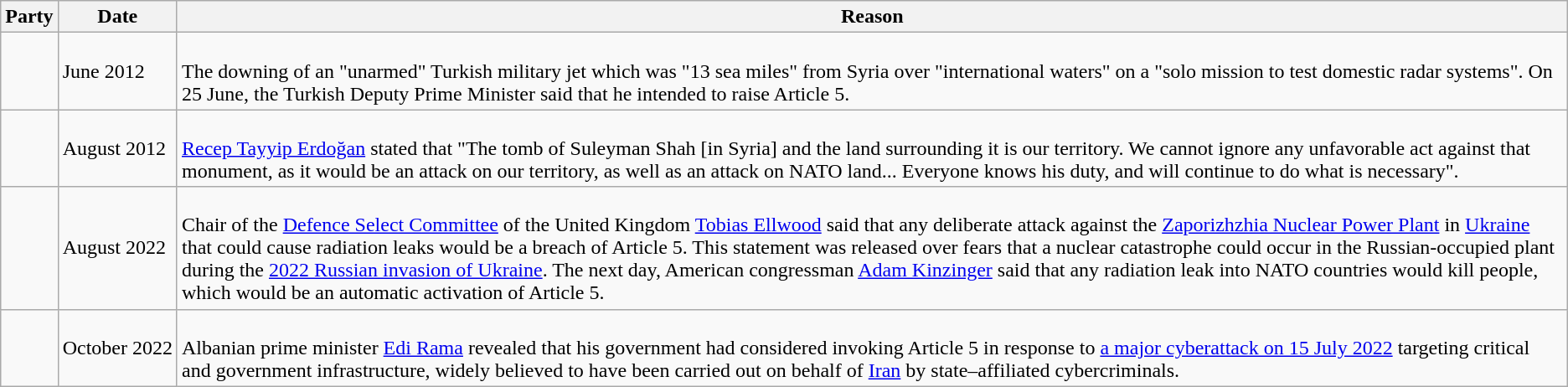<table class=wikitable>
<tr>
<th>Party</th>
<th>Date</th>
<th>Reason</th>
</tr>
<tr>
<td></td>
<td>June 2012</td>
<td><br>The downing of an "unarmed" Turkish military jet which was "13 sea miles" from Syria over "international waters" on a "solo mission to test domestic radar systems".   On 25 June, the Turkish Deputy Prime Minister said that he intended to raise Article 5.</td>
</tr>
<tr>
<td></td>
<td>August 2012</td>
<td><br><a href='#'>Recep Tayyip Erdoğan</a> stated that "The tomb of Suleyman Shah [in Syria] and the land surrounding it is our territory. We cannot ignore any unfavorable act against that monument, as it would be an attack on our territory, as well as an attack on NATO land... Everyone knows his duty, and will continue to do what is necessary".</td>
</tr>
<tr>
<td><br></td>
<td>August 2022</td>
<td><br>Chair of the <a href='#'>Defence Select Committee</a> of the United Kingdom <a href='#'>Tobias Ellwood</a> said that any deliberate attack against the <a href='#'>Zaporizhzhia Nuclear Power Plant</a> in <a href='#'>Ukraine</a> that could cause radiation leaks would be a breach of Article 5. This statement was released over fears that a nuclear catastrophe could occur in the Russian-occupied plant during the <a href='#'>2022 Russian invasion of Ukraine</a>. The next day, American congressman <a href='#'>Adam Kinzinger</a> said that any radiation leak into NATO countries would kill people, which would be an automatic activation of Article 5.</td>
</tr>
<tr>
<td></td>
<td>October 2022</td>
<td><br>Albanian prime minister <a href='#'>Edi Rama</a> revealed that his government had considered invoking Article 5 in response to <a href='#'>a major cyberattack on 15 July 2022</a> targeting critical and government infrastructure, widely believed to have been carried out on behalf of <a href='#'>Iran</a> by state–affiliated cybercriminals.</td>
</tr>
</table>
